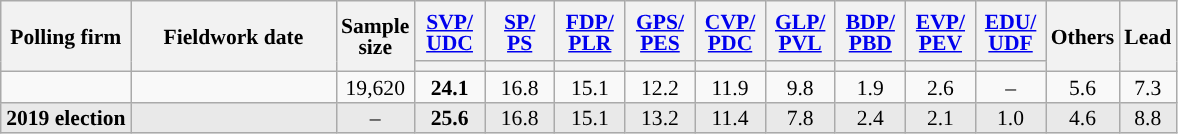<table class="wikitable sortable" style="text-align:center;font-size:90%;line-height:14px;">
<tr style="height:40px;">
<th style="width:80px;" rowspan="2">Polling firm</th>
<th style="width:130px;" rowspan="2">Fieldwork date</th>
<th style="width:35px;" rowspan="2">Sample<br>size</th>
<th class="unsortable" style="width:40px;"><a href='#'>SVP/<br>UDC</a></th>
<th class="unsortable" style="width:40px;"><a href='#'>SP/<br>PS</a></th>
<th class="unsortable" style="width:40px;"><a href='#'>FDP/<br>PLR</a></th>
<th class="unsortable" style="width:40px;"><a href='#'>GPS/<br>PES</a></th>
<th class="unsortable" style="width:40px;"><a href='#'>CVP/<br>PDC</a></th>
<th class="unsortable" style="width:40px;"><a href='#'>GLP/<br>PVL</a></th>
<th class="unsortable" style="width:40px;"><a href='#'>BDP/<br>PBD</a></th>
<th class="unsortable" style="width:40px;"><a href='#'>EVP/<br>PEV</a></th>
<th class="unsortable" style="width:40px;"><a href='#'>EDU/<br>UDF</a></th>
<th class="unsortable" style="width:30px;" rowspan="2">Others</th>
<th style="width:30px;" rowspan="2">Lead</th>
</tr>
<tr>
<th style="background:"></th>
<th style="background:"></th>
<th style="background:"></th>
<th style="background:"></th>
<th style="background:"></th>
<th style="background:"></th>
<th style="background:"></th>
<th style="background:"></th>
<th style="background:"></th>
</tr>
<tr>
<td></td>
<td></td>
<td>19,620</td>
<td style="background:#"><strong>24.1</strong></td>
<td>16.8</td>
<td>15.1</td>
<td>12.2</td>
<td>11.9</td>
<td>9.8</td>
<td>1.9</td>
<td>2.6</td>
<td>–</td>
<td>5.6</td>
<td style="background:">7.3</td>
</tr>
<tr style="background:#E9E9E9;">
<td><strong>2019 election</strong></td>
<td></td>
<td>–</td>
<td style="background:#"><strong>25.6</strong></td>
<td>16.8</td>
<td>15.1</td>
<td>13.2</td>
<td>11.4</td>
<td>7.8</td>
<td>2.4</td>
<td>2.1</td>
<td>1.0</td>
<td>4.6</td>
<td style="background:">8.8</td>
</tr>
</table>
